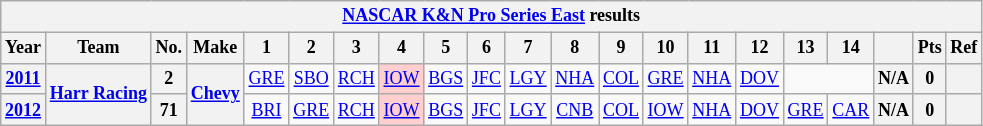<table class="wikitable" style="text-align:center; font-size:75%">
<tr>
<th colspan=21><a href='#'>NASCAR K&N Pro Series East</a> results</th>
</tr>
<tr>
<th>Year</th>
<th>Team</th>
<th>No.</th>
<th>Make</th>
<th>1</th>
<th>2</th>
<th>3</th>
<th>4</th>
<th>5</th>
<th>6</th>
<th>7</th>
<th>8</th>
<th>9</th>
<th>10</th>
<th>11</th>
<th>12</th>
<th>13</th>
<th>14</th>
<th></th>
<th>Pts</th>
<th>Ref</th>
</tr>
<tr>
<th><a href='#'>2011</a></th>
<th rowspan=2><a href='#'>Harr Racing</a></th>
<th>2</th>
<th rowspan=2><a href='#'>Chevy</a></th>
<td><a href='#'>GRE</a></td>
<td><a href='#'>SBO</a></td>
<td><a href='#'>RCH</a></td>
<td style="background:#FFCFCF;"><a href='#'>IOW</a><br></td>
<td><a href='#'>BGS</a></td>
<td><a href='#'>JFC</a></td>
<td><a href='#'>LGY</a></td>
<td><a href='#'>NHA</a></td>
<td><a href='#'>COL</a></td>
<td><a href='#'>GRE</a></td>
<td><a href='#'>NHA</a></td>
<td><a href='#'>DOV</a></td>
<td colspan=2></td>
<th>N/A</th>
<th>0</th>
<th></th>
</tr>
<tr>
<th><a href='#'>2012</a></th>
<th>71</th>
<td><a href='#'>BRI</a></td>
<td><a href='#'>GRE</a></td>
<td><a href='#'>RCH</a></td>
<td style="background:#FFCFCF;"><a href='#'>IOW</a><br></td>
<td><a href='#'>BGS</a></td>
<td><a href='#'>JFC</a></td>
<td><a href='#'>LGY</a></td>
<td><a href='#'>CNB</a></td>
<td><a href='#'>COL</a></td>
<td><a href='#'>IOW</a></td>
<td><a href='#'>NHA</a></td>
<td><a href='#'>DOV</a></td>
<td><a href='#'>GRE</a></td>
<td><a href='#'>CAR</a></td>
<th>N/A</th>
<th>0</th>
<th></th>
</tr>
</table>
